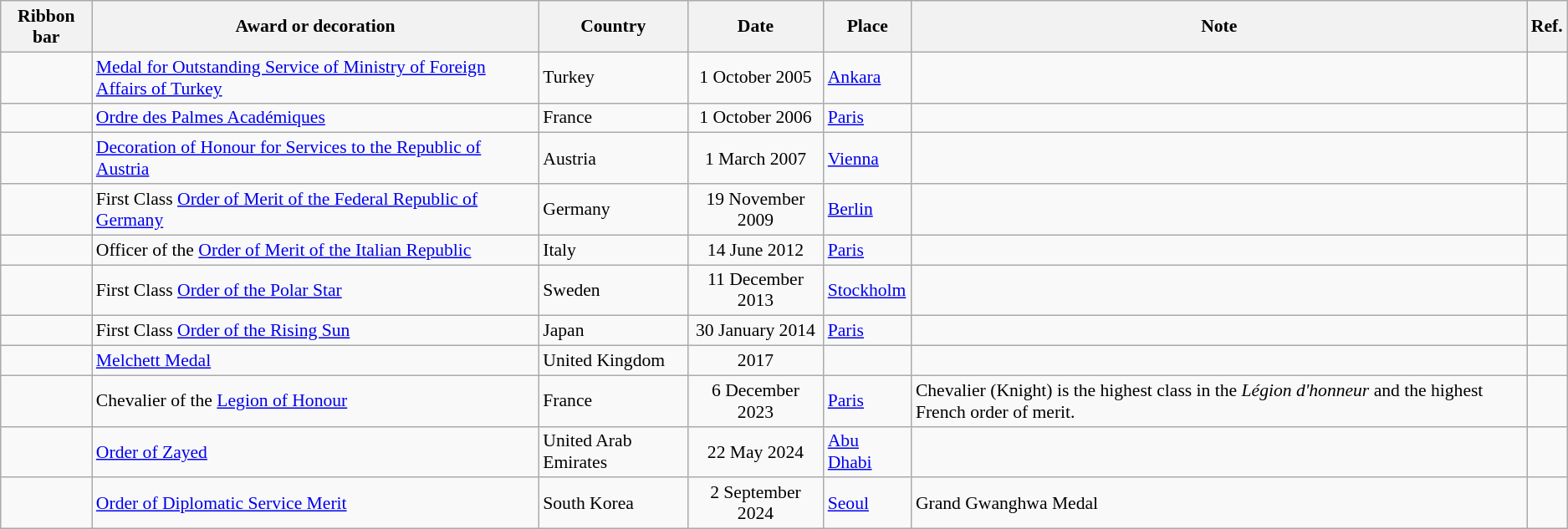<table class="wikitable sortable" style="font-size: 90%;">
<tr>
<th class="unsortable">Ribbon bar</th>
<th>Award or decoration</th>
<th>Country</th>
<th>Date</th>
<th>Place</th>
<th class="unsortable">Note</th>
<th class="unsortable">Ref.</th>
</tr>
<tr>
<td></td>
<td><a href='#'>Medal for Outstanding Service of Ministry of Foreign Affairs of Turkey</a></td>
<td>Turkey</td>
<td align=center> 1 October 2005</td>
<td><a href='#'>Ankara</a></td>
<td></td>
<td></td>
</tr>
<tr>
<td></td>
<td><a href='#'>Ordre des Palmes Académiques</a></td>
<td>France</td>
<td align=center> 1 October 2006</td>
<td><a href='#'>Paris</a></td>
<td></td>
<td></td>
</tr>
<tr>
<td></td>
<td><a href='#'>Decoration of Honour for Services to the Republic of Austria</a></td>
<td>Austria</td>
<td align=center> 1 March 2007</td>
<td><a href='#'>Vienna</a></td>
<td></td>
<td></td>
</tr>
<tr>
<td></td>
<td>First Class <a href='#'>Order of Merit of the Federal Republic of Germany</a></td>
<td>Germany</td>
<td align=center> 19 November 2009</td>
<td><a href='#'>Berlin</a></td>
<td></td>
<td></td>
</tr>
<tr>
<td></td>
<td>Officer of the <a href='#'>Order of Merit of the Italian Republic</a></td>
<td>Italy</td>
<td align=center> 14 June 2012</td>
<td><a href='#'>Paris</a></td>
<td></td>
<td></td>
</tr>
<tr>
<td></td>
<td>First Class <a href='#'>Order of the Polar Star</a></td>
<td>Sweden</td>
<td align=center> 11 December 2013</td>
<td><a href='#'>Stockholm</a></td>
<td></td>
<td></td>
</tr>
<tr>
<td></td>
<td>First Class <a href='#'>Order of the Rising Sun</a></td>
<td>Japan</td>
<td align=center> 30 January 2014</td>
<td><a href='#'>Paris</a></td>
<td></td>
<td></td>
</tr>
<tr>
<td></td>
<td><a href='#'>Melchett Medal</a></td>
<td>United Kingdom</td>
<td align=center>2017</td>
<td></td>
<td></td>
<td></td>
</tr>
<tr>
<td></td>
<td>Chevalier of the <a href='#'>Legion of Honour</a></td>
<td>France</td>
<td align=center> 6 December 2023</td>
<td><a href='#'>Paris</a></td>
<td>Chevalier (Knight) is the highest class in the <em>Légion d'honneur</em> and the highest French order of merit.</td>
<td></td>
</tr>
<tr>
<td></td>
<td><a href='#'>Order of Zayed</a></td>
<td>United Arab Emirates</td>
<td align=center> 22 May 2024</td>
<td><a href='#'>Abu Dhabi</a></td>
<td></td>
<td></td>
</tr>
<tr>
<td></td>
<td><a href='#'>Order of Diplomatic Service Merit</a></td>
<td>South Korea</td>
<td align=center> 2 September 2024</td>
<td><a href='#'>Seoul</a></td>
<td>Grand Gwanghwa Medal</td>
<td></td>
</tr>
</table>
